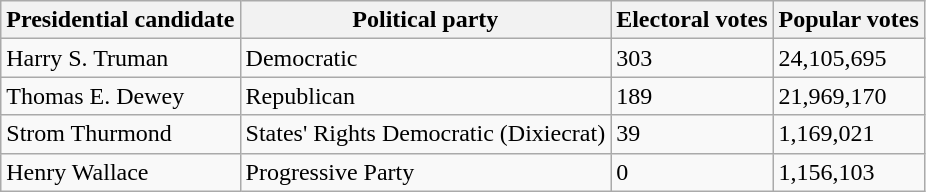<table class="wikitable">
<tr>
<th>Presidential candidate</th>
<th>Political party</th>
<th>Electoral votes</th>
<th>Popular votes</th>
</tr>
<tr>
<td>Harry S. Truman</td>
<td>Democratic</td>
<td>303</td>
<td>24,105,695</td>
</tr>
<tr>
<td>Thomas E. Dewey</td>
<td>Republican</td>
<td>189</td>
<td>21,969,170</td>
</tr>
<tr>
<td>Strom Thurmond</td>
<td>States' Rights Democratic (Dixiecrat)</td>
<td>39</td>
<td>1,169,021</td>
</tr>
<tr>
<td>Henry Wallace</td>
<td>Progressive Party</td>
<td>0</td>
<td>1,156,103</td>
</tr>
</table>
